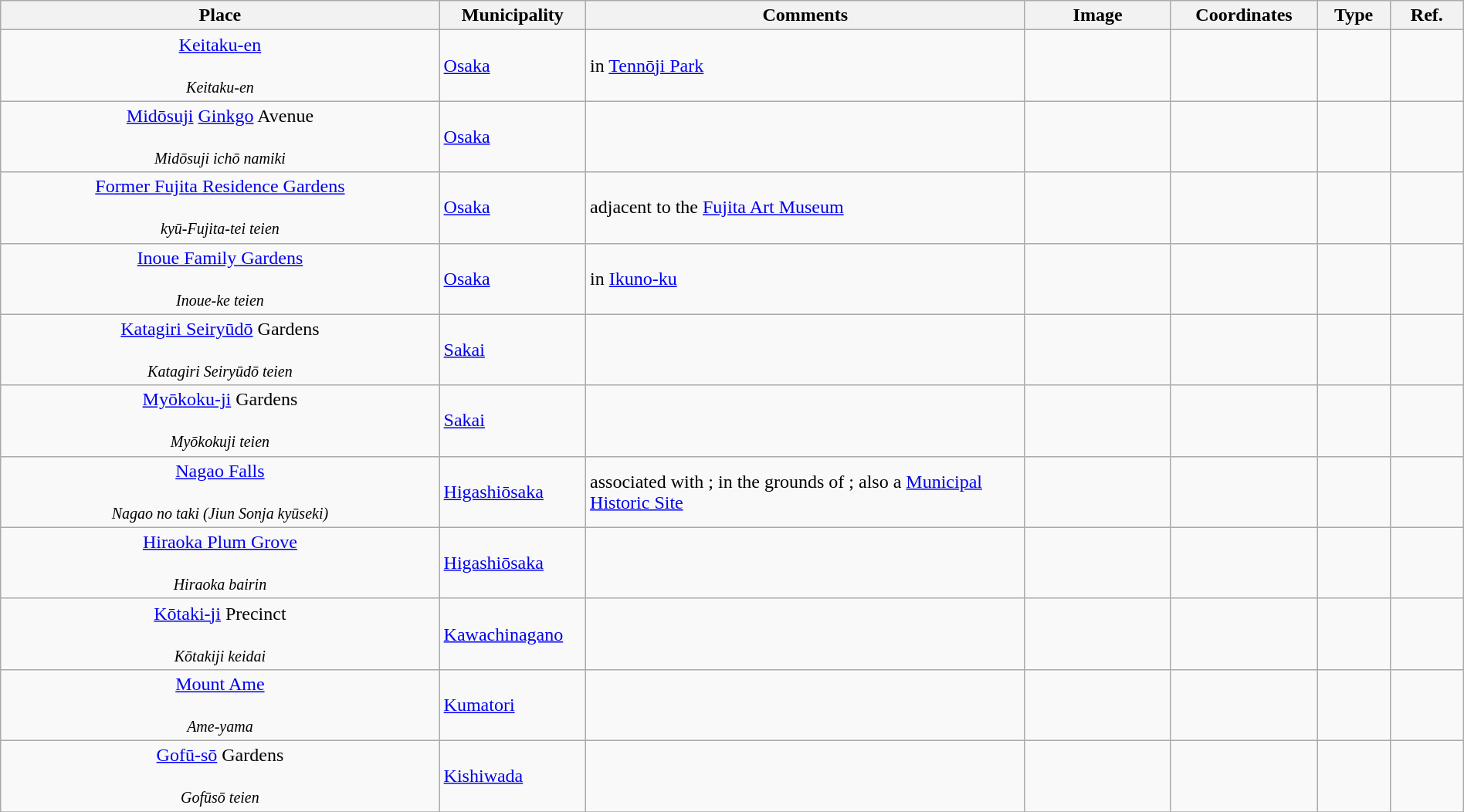<table class="wikitable sortable"  style="width:100%;">
<tr>
<th width="30%" align="left">Place</th>
<th width="10%" align="left">Municipality</th>
<th width="30%" align="left" class="unsortable">Comments</th>
<th width="10%" align="left"  class="unsortable">Image</th>
<th width="10%" align="left" class="unsortable">Coordinates</th>
<th width="5%" align="left">Type</th>
<th width="5%" align="left"  class="unsortable">Ref.</th>
</tr>
<tr>
<td align="center"><a href='#'>Keitaku-en</a><br><br><small><em>Keitaku-en</em></small></td>
<td><a href='#'>Osaka</a></td>
<td>in <a href='#'>Tennōji Park</a></td>
<td></td>
<td></td>
<td></td>
<td></td>
</tr>
<tr>
<td align="center"><a href='#'>Midōsuji</a> <a href='#'>Ginkgo</a> Avenue<br><br><small><em>Midōsuji ichō namiki</em></small></td>
<td><a href='#'>Osaka</a></td>
<td></td>
<td></td>
<td></td>
<td></td>
<td></td>
</tr>
<tr>
<td align="center"><a href='#'>Former Fujita Residence Gardens</a><br><br><small><em>kyū-Fujita-tei teien</em></small></td>
<td><a href='#'>Osaka</a></td>
<td>adjacent to the <a href='#'>Fujita Art Museum</a></td>
<td></td>
<td></td>
<td></td>
<td></td>
</tr>
<tr>
<td align="center"><a href='#'>Inoue Family Gardens</a><br><br><small><em>Inoue-ke teien</em></small></td>
<td><a href='#'>Osaka</a></td>
<td>in <a href='#'>Ikuno-ku</a></td>
<td></td>
<td></td>
<td></td>
<td></td>
</tr>
<tr>
<td align="center"><a href='#'>Katagiri Seiryūdō</a> Gardens<br><br><small><em>Katagiri Seiryūdō teien</em></small></td>
<td><a href='#'>Sakai</a></td>
<td></td>
<td></td>
<td></td>
<td></td>
<td></td>
</tr>
<tr>
<td align="center"><a href='#'>Myōkoku-ji</a> Gardens<br><br><small><em>Myōkokuji teien</em></small></td>
<td><a href='#'>Sakai</a></td>
<td></td>
<td></td>
<td></td>
<td></td>
<td></td>
</tr>
<tr>
<td align="center"><a href='#'>Nagao Falls</a><br><br><small><em>Nagao no taki (Jiun Sonja kyūseki)</em></small></td>
<td><a href='#'>Higashiōsaka</a></td>
<td>associated with ; in the grounds of ; also a <a href='#'>Municipal Historic Site</a></td>
<td></td>
<td></td>
<td></td>
<td></td>
</tr>
<tr>
<td align="center"><a href='#'>Hiraoka Plum Grove</a><br><br><small><em>Hiraoka bairin</em></small></td>
<td><a href='#'>Higashiōsaka</a></td>
<td></td>
<td></td>
<td></td>
<td></td>
<td></td>
</tr>
<tr>
<td align="center"><a href='#'>Kōtaki-ji</a> Precinct<br><br><small><em>Kōtakiji keidai</em></small></td>
<td><a href='#'>Kawachinagano</a></td>
<td></td>
<td></td>
<td></td>
<td></td>
<td></td>
</tr>
<tr>
<td align="center"><a href='#'>Mount Ame</a><br><br><small><em>Ame-yama</em></small></td>
<td><a href='#'>Kumatori</a></td>
<td></td>
<td></td>
<td></td>
<td></td>
<td></td>
</tr>
<tr>
<td align="center"><a href='#'>Gofū-sō</a> Gardens<br><br><small><em>Gofūsō teien</em></small></td>
<td><a href='#'>Kishiwada</a></td>
<td></td>
<td></td>
<td></td>
<td></td>
<td></td>
</tr>
<tr>
</tr>
</table>
